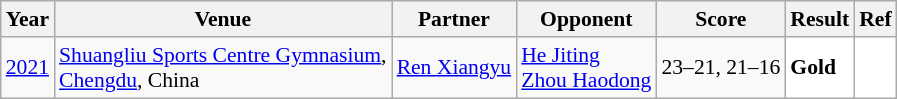<table class="sortable wikitable" style="font-size: 90%;">
<tr>
<th>Year</th>
<th>Venue</th>
<th>Partner</th>
<th>Opponent</th>
<th>Score</th>
<th>Result</th>
<th>Ref</th>
</tr>
<tr>
<td align="center"><a href='#'>2021</a></td>
<td align="left"><a href='#'>Shuangliu Sports Centre Gymnasium</a>,<br><a href='#'>Chengdu</a>, China</td>
<td align="left"> <a href='#'>Ren Xiangyu</a></td>
<td align="left"> <a href='#'>He Jiting</a><br> <a href='#'>Zhou Haodong</a></td>
<td align="left">23–21, 21–16</td>
<td style="text-align:left; background:white"> <strong>Gold</strong></td>
<td style="text-align:center; background:white"></td>
</tr>
</table>
